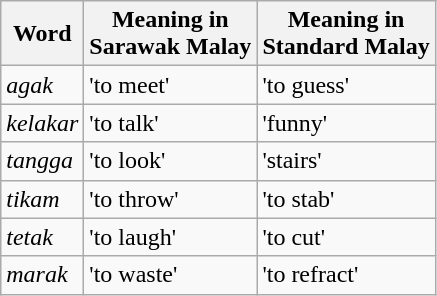<table class="wikitable">
<tr>
<th>Word</th>
<th>Meaning in<br>Sarawak Malay</th>
<th>Meaning in<br>Standard Malay</th>
</tr>
<tr>
<td><em>agak</em></td>
<td>'to meet'</td>
<td>'to guess'</td>
</tr>
<tr>
<td><em>kelakar</em></td>
<td>'to talk'</td>
<td>'funny'</td>
</tr>
<tr>
<td><em>tangga</em></td>
<td>'to look'</td>
<td>'stairs'</td>
</tr>
<tr>
<td><em>tikam</em></td>
<td>'to throw'</td>
<td>'to stab'</td>
</tr>
<tr>
<td><em>tetak</em></td>
<td>'to laugh'</td>
<td>'to cut'</td>
</tr>
<tr>
<td><em>marak</em></td>
<td>'to waste'</td>
<td>'to refract'</td>
</tr>
</table>
